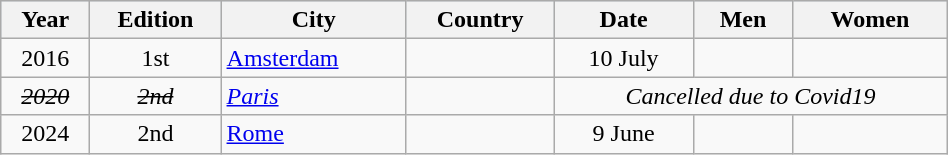<table class="wikitable" width=50% style="font-size:100%; text-align:center;">
<tr bgcolor=#CCDDEE>
<th>Year</th>
<th>Edition</th>
<th>City</th>
<th>Country</th>
<th>Date</th>
<th>Men</th>
<th>Women</th>
</tr>
<tr>
<td>2016</td>
<td>1st</td>
<td align=left><a href='#'>Amsterdam</a></td>
<td align=left></td>
<td>10 July</td>
<td></td>
<td></td>
</tr>
<tr>
<td><em><s>2020</s></em></td>
<td><em><s>2nd</s></em></td>
<td align=left><em><a href='#'>Paris</a></em></td>
<td align=left><em></em></td>
<td colspan="3"><em>Cancelled due to Covid19</em></td>
</tr>
<tr>
<td>2024</td>
<td>2nd</td>
<td align=left><a href='#'>Rome</a></td>
<td align=left></td>
<td>9 June</td>
<td></td>
<td></td>
</tr>
</table>
